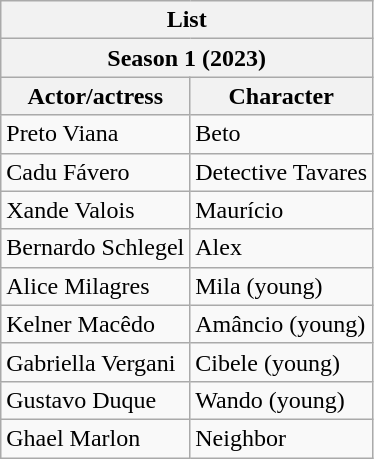<table class="wikitable">
<tr>
<th colspan="2">List</th>
</tr>
<tr>
<th colspan="2">Season 1 (2023)</th>
</tr>
<tr>
<th>Actor/actress</th>
<th>Character</th>
</tr>
<tr>
<td>Preto Viana</td>
<td>Beto</td>
</tr>
<tr>
<td>Cadu Fávero</td>
<td>Detective Tavares</td>
</tr>
<tr>
<td>Xande Valois</td>
<td>Maurício</td>
</tr>
<tr>
<td>Bernardo Schlegel</td>
<td>Alex</td>
</tr>
<tr>
<td>Alice Milagres</td>
<td>Mila (young)</td>
</tr>
<tr>
<td>Kelner Macêdo</td>
<td>Amâncio (young)</td>
</tr>
<tr>
<td>Gabriella Vergani</td>
<td>Cibele (young)</td>
</tr>
<tr>
<td>Gustavo Duque</td>
<td>Wando (young)</td>
</tr>
<tr>
<td>Ghael Marlon</td>
<td>Neighbor</td>
</tr>
</table>
